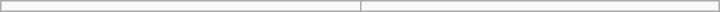<table class="wikitable" width=480>
<tr align=center valign=top>
<td></td>
<td></td>
</tr>
</table>
